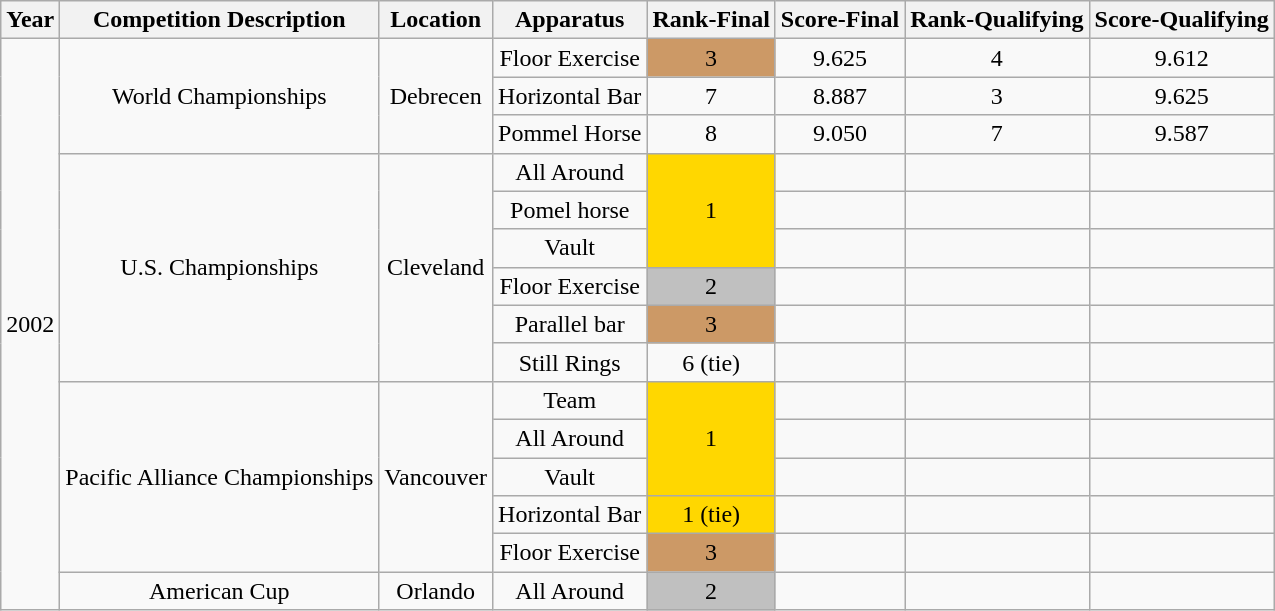<table class="wikitable" style="text-align:center">
<tr>
<th>Year</th>
<th>Competition Description</th>
<th>Location</th>
<th>Apparatus</th>
<th>Rank-Final</th>
<th>Score-Final</th>
<th>Rank-Qualifying</th>
<th>Score-Qualifying</th>
</tr>
<tr>
<td rowspan="15">2002</td>
<td rowspan="3">World Championships</td>
<td rowspan="3">Debrecen</td>
<td>Floor Exercise</td>
<td bgcolor="cc9966">3</td>
<td>9.625</td>
<td>4</td>
<td>9.612</td>
</tr>
<tr>
<td>Horizontal Bar</td>
<td>7</td>
<td>8.887</td>
<td>3</td>
<td>9.625</td>
</tr>
<tr>
<td>Pommel Horse</td>
<td>8</td>
<td>9.050</td>
<td>7</td>
<td>9.587</td>
</tr>
<tr>
<td rowspan="6">U.S. Championships</td>
<td rowspan="6">Cleveland</td>
<td>All Around</td>
<td rowspan="3" bgcolor="gold">1</td>
<td></td>
<td></td>
<td></td>
</tr>
<tr>
<td>Pomel horse</td>
<td></td>
<td></td>
<td></td>
</tr>
<tr>
<td>Vault</td>
<td></td>
<td></td>
<td></td>
</tr>
<tr>
<td>Floor Exercise</td>
<td bgcolor="silver">2</td>
<td></td>
<td></td>
<td></td>
</tr>
<tr>
<td>Parallel bar</td>
<td bgcolor="cc9966">3</td>
<td></td>
<td></td>
<td></td>
</tr>
<tr>
<td>Still Rings</td>
<td>6 (tie)</td>
<td></td>
<td></td>
<td></td>
</tr>
<tr>
<td rowspan="5">Pacific Alliance Championships</td>
<td rowspan="5">Vancouver</td>
<td>Team</td>
<td rowspan="3" bgcolor="gold">1</td>
<td></td>
<td></td>
<td></td>
</tr>
<tr>
<td>All Around</td>
<td></td>
<td></td>
<td></td>
</tr>
<tr>
<td>Vault</td>
<td></td>
<td></td>
<td></td>
</tr>
<tr>
<td>Horizontal Bar</td>
<td bgcolor="gold">1 (tie)</td>
<td></td>
<td></td>
<td></td>
</tr>
<tr>
<td>Floor Exercise</td>
<td bgcolor=cc9966>3</td>
<td></td>
<td></td>
<td></td>
</tr>
<tr>
<td>American Cup</td>
<td>Orlando</td>
<td>All Around</td>
<td bgcolor="silver">2</td>
<td></td>
<td></td>
<td></td>
</tr>
</table>
